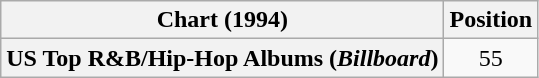<table class="wikitable plainrowheaders" style="text-align:center">
<tr>
<th scope="col">Chart (1994)</th>
<th scope="col">Position</th>
</tr>
<tr>
<th scope="row">US Top R&B/Hip-Hop Albums (<em>Billboard</em>)</th>
<td>55</td>
</tr>
</table>
